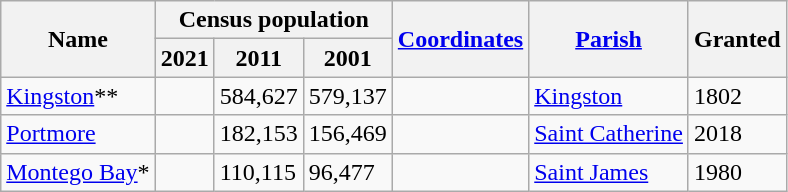<table class="wikitable sortable">
<tr>
<th rowspan="2">Name</th>
<th colspan="3">Census population</th>
<th rowspan="2"><a href='#'>Coordinates</a></th>
<th rowspan="2"><a href='#'>Parish</a></th>
<th rowspan="2">Granted</th>
</tr>
<tr>
<th>2021</th>
<th>2011</th>
<th>2001</th>
</tr>
<tr>
<td><a href='#'>Kingston</a>**</td>
<td></td>
<td>584,627</td>
<td>579,137</td>
<td></td>
<td><a href='#'>Kingston</a></td>
<td>1802</td>
</tr>
<tr>
<td><a href='#'>Portmore</a></td>
<td></td>
<td>182,153</td>
<td>156,469</td>
<td></td>
<td><a href='#'>Saint Catherine</a></td>
<td>2018</td>
</tr>
<tr>
<td><a href='#'>Montego Bay</a>*</td>
<td></td>
<td>110,115</td>
<td>96,477</td>
<td></td>
<td><a href='#'>Saint James</a></td>
<td>1980</td>
</tr>
</table>
